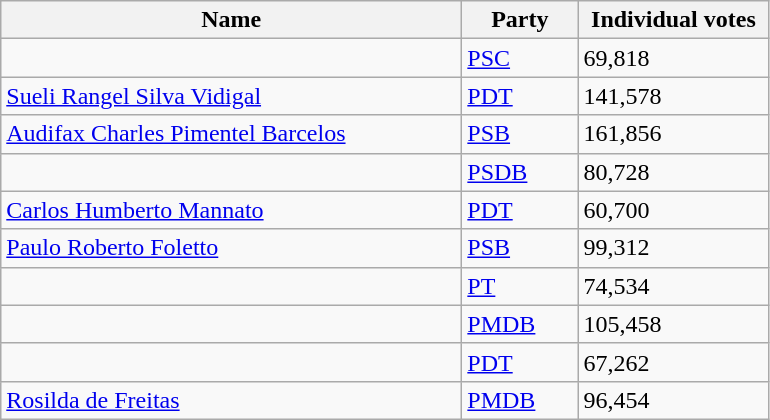<table class="wikitable sortable">
<tr>
<th style="width:300px;">Name</th>
<th style="width:70px;">Party</th>
<th style="width:120px;">Individual votes</th>
</tr>
<tr>
<td></td>
<td><a href='#'>PSC</a></td>
<td>69,818</td>
</tr>
<tr>
<td><a href='#'>Sueli Rangel Silva Vidigal</a></td>
<td><a href='#'>PDT</a></td>
<td>141,578</td>
</tr>
<tr>
<td><a href='#'>Audifax Charles Pimentel Barcelos</a></td>
<td><a href='#'>PSB</a></td>
<td>161,856</td>
</tr>
<tr>
<td></td>
<td><a href='#'>PSDB</a></td>
<td>80,728</td>
</tr>
<tr>
<td><a href='#'>Carlos Humberto Mannato</a></td>
<td><a href='#'>PDT</a></td>
<td>60,700</td>
</tr>
<tr>
<td><a href='#'>Paulo Roberto Foletto</a></td>
<td><a href='#'>PSB</a></td>
<td>99,312</td>
</tr>
<tr>
<td></td>
<td><a href='#'>PT</a></td>
<td>74,534</td>
</tr>
<tr>
<td></td>
<td><a href='#'>PMDB</a></td>
<td>105,458</td>
</tr>
<tr>
<td></td>
<td><a href='#'>PDT</a></td>
<td>67,262</td>
</tr>
<tr>
<td><a href='#'>Rosilda de Freitas</a></td>
<td><a href='#'>PMDB</a></td>
<td>96,454</td>
</tr>
</table>
